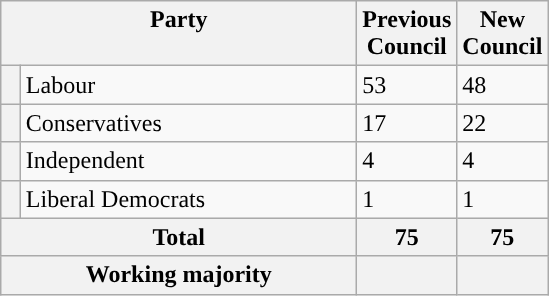<table class="wikitable">
<tr>
<th colspan="2" style="width: 230px" valign="top">Party</th>
<th style="width: 30px" valign="top">Previous Council</th>
<th style="width: 30px" valign="top">New Council</th>
</tr>
<tr>
<th style="background-color: "></th>
<td>Labour</td>
<td>53</td>
<td>48</td>
</tr>
<tr>
<th style="background-color: "></th>
<td>Conservatives</td>
<td>17</td>
<td>22</td>
</tr>
<tr>
<th style="background-color: "></th>
<td>Independent</td>
<td>4</td>
<td>4</td>
</tr>
<tr>
<th style="background-color: "></th>
<td>Liberal Democrats</td>
<td>1</td>
<td>1</td>
</tr>
<tr>
<th colspan="2">Total</th>
<th style="text-align: center">75</th>
<th>75</th>
</tr>
<tr>
<th colspan="2">Working majority</th>
<th></th>
<th></th>
</tr>
</table>
